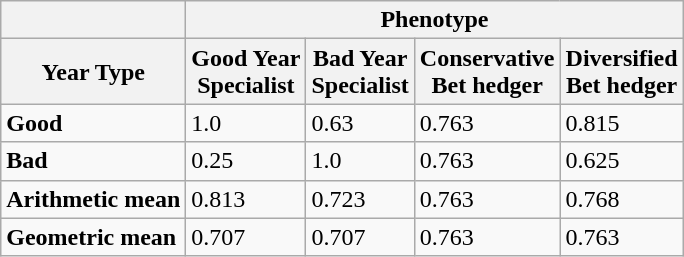<table class="wikitable">
<tr>
<th></th>
<th colspan="4">Phenotype</th>
</tr>
<tr>
<th>Year Type</th>
<th>Good Year<br>Specialist</th>
<th>Bad Year<br>Specialist</th>
<th>Conservative<br>Bet hedger</th>
<th>Diversified<br>Bet hedger</th>
</tr>
<tr>
<td><strong>Good</strong></td>
<td>1.0</td>
<td>0.63</td>
<td>0.763</td>
<td>0.815</td>
</tr>
<tr>
<td><strong>Bad</strong></td>
<td>0.25</td>
<td>1.0</td>
<td>0.763</td>
<td>0.625</td>
</tr>
<tr>
<td><strong>Arithmetic mean</strong></td>
<td>0.813</td>
<td>0.723</td>
<td>0.763</td>
<td>0.768</td>
</tr>
<tr>
<td><strong>Geometric mean</strong></td>
<td>0.707</td>
<td>0.707</td>
<td>0.763</td>
<td>0.763</td>
</tr>
</table>
